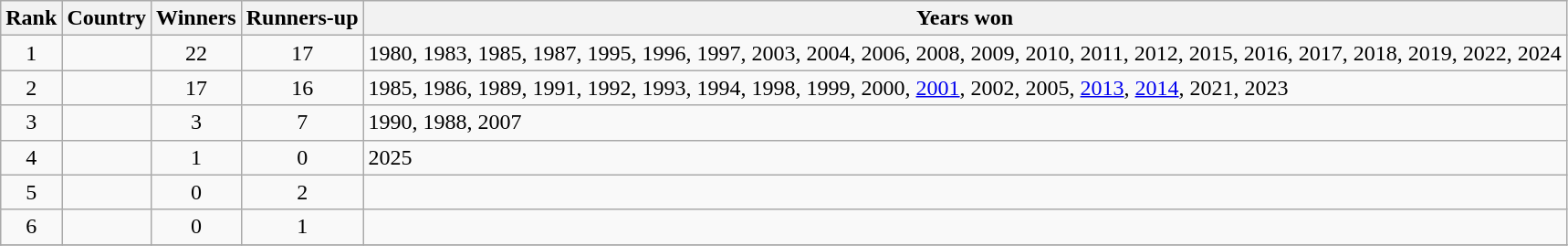<table class=wikitable>
<tr>
<th>Rank</th>
<th>Country</th>
<th>Winners</th>
<th>Runners-up</th>
<th>Years won</th>
</tr>
<tr>
<td align="center">1</td>
<td></td>
<td align="center">22</td>
<td align="center">17</td>
<td>1980,  1983, 1985, 1987, 1995, 1996, 1997, 2003, 2004, 2006, 2008, 2009, 2010, 2011, 2012, 2015, 2016, 2017, 2018, 2019, 2022, 2024</td>
</tr>
<tr>
<td align="center">2</td>
<td></td>
<td align="center">17</td>
<td align="center">16</td>
<td>1985, 1986, 1989, 1991, 1992, 1993, 1994, 1998, 1999, 2000, <a href='#'>2001</a>, 2002, 2005, <a href='#'>2013</a>, <a href='#'>2014</a>, 2021, 2023</td>
</tr>
<tr>
<td align="center">3</td>
<td></td>
<td align="center">3</td>
<td align="center">7</td>
<td>1990, 1988, 2007</td>
</tr>
<tr>
<td align="center">4</td>
<td></td>
<td align="center">1</td>
<td align="center">0</td>
<td>2025</td>
</tr>
<tr>
<td align="center">5</td>
<td></td>
<td align="center">0</td>
<td align="center">2</td>
<td></td>
</tr>
<tr>
<td align="center">6</td>
<td></td>
<td align="center">0</td>
<td align="center">1</td>
<td></td>
</tr>
<tr>
</tr>
</table>
